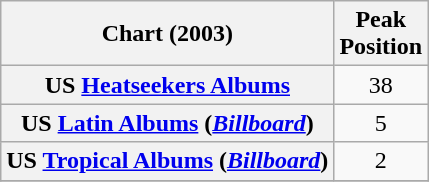<table class="wikitable plainrowheaders" style="text-align:center;">
<tr>
<th scope="col">Chart (2003)</th>
<th scope="col">Peak <br> Position</th>
</tr>
<tr>
<th scope="row">US <a href='#'>Heatseekers Albums</a></th>
<td style="text-align:center;">38</td>
</tr>
<tr>
<th scope="row">US <a href='#'>Latin Albums</a> (<em><a href='#'>Billboard</a></em>)</th>
<td style="text-align:center;">5</td>
</tr>
<tr>
<th scope="row">US <a href='#'>Tropical Albums</a> (<em><a href='#'>Billboard</a></em>)</th>
<td style="text-align:center;">2</td>
</tr>
<tr>
</tr>
</table>
